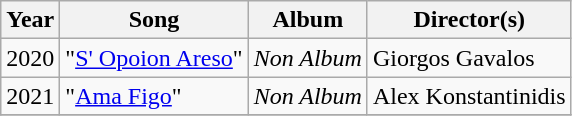<table class="wikitable">
<tr>
<th>Year</th>
<th>Song</th>
<th>Album</th>
<th>Director(s)</th>
</tr>
<tr>
<td>2020</td>
<td>"<a href='#'>S' Opoion Areso</a>"</td>
<td><em>Non Album</em></td>
<td>Giorgos Gavalos</td>
</tr>
<tr>
<td>2021</td>
<td>"<a href='#'>Ama Figo</a>"</td>
<td><em>Non Album</em></td>
<td>Alex Konstantinidis</td>
</tr>
<tr>
</tr>
</table>
